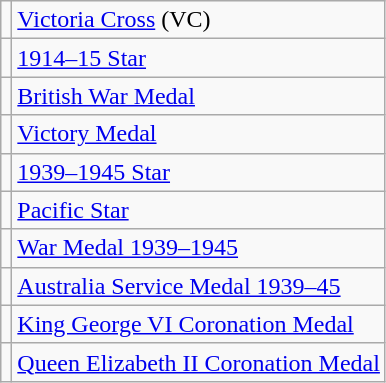<table class="wikitable">
<tr>
<td></td>
<td><a href='#'>Victoria Cross</a> (VC)</td>
</tr>
<tr>
<td></td>
<td><a href='#'>1914–15 Star</a></td>
</tr>
<tr>
<td></td>
<td><a href='#'>British War Medal</a></td>
</tr>
<tr>
<td></td>
<td><a href='#'>Victory Medal</a></td>
</tr>
<tr>
<td></td>
<td><a href='#'>1939–1945 Star</a></td>
</tr>
<tr>
<td></td>
<td><a href='#'>Pacific Star</a></td>
</tr>
<tr>
<td></td>
<td><a href='#'>War Medal 1939–1945</a></td>
</tr>
<tr>
<td></td>
<td><a href='#'>Australia Service Medal 1939–45</a></td>
</tr>
<tr>
<td></td>
<td><a href='#'>King George VI Coronation Medal</a></td>
</tr>
<tr>
<td></td>
<td><a href='#'>Queen Elizabeth II Coronation Medal</a></td>
</tr>
</table>
